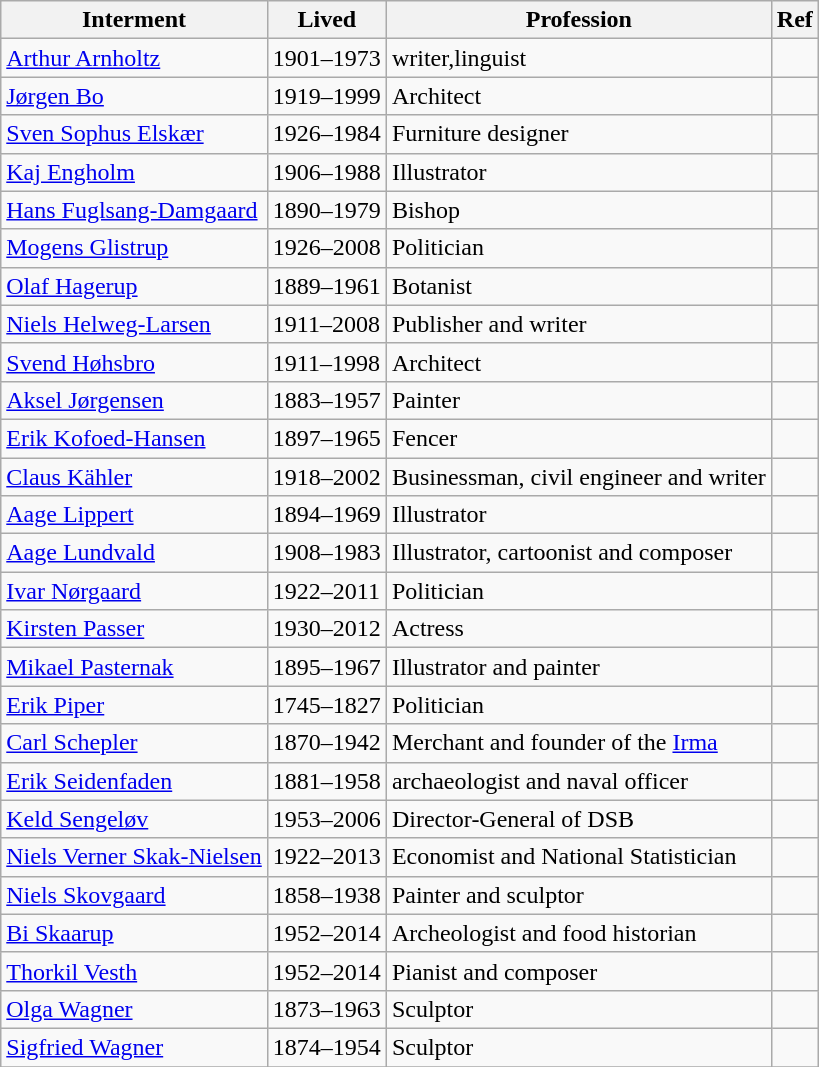<table class="wikitable sortable">
<tr>
<th>Interment</th>
<th>Lived</th>
<th>Profession</th>
<th>Ref</th>
</tr>
<tr>
<td><a href='#'>Arthur Arnholtz</a></td>
<td>1901–1973</td>
<td>writer,linguist</td>
<td></td>
</tr>
<tr>
<td><a href='#'>Jørgen Bo</a></td>
<td>1919–1999</td>
<td>Architect</td>
<td></td>
</tr>
<tr>
<td><a href='#'>Sven Sophus Elskær</a></td>
<td>1926–1984</td>
<td>Furniture designer</td>
<td></td>
</tr>
<tr>
<td><a href='#'>Kaj Engholm</a></td>
<td>1906–1988</td>
<td>Illustrator</td>
<td></td>
</tr>
<tr>
<td><a href='#'>Hans Fuglsang-Damgaard</a></td>
<td>1890–1979</td>
<td>Bishop</td>
<td></td>
</tr>
<tr>
<td><a href='#'>Mogens Glistrup</a></td>
<td>1926–2008</td>
<td>Politician</td>
<td></td>
</tr>
<tr>
<td><a href='#'>Olaf Hagerup</a></td>
<td>1889–1961</td>
<td>Botanist</td>
<td></td>
</tr>
<tr>
<td><a href='#'>Niels Helweg-Larsen</a></td>
<td>1911–2008</td>
<td>Publisher and writer</td>
<td></td>
</tr>
<tr>
<td><a href='#'>Svend Høhsbro</a></td>
<td>1911–1998</td>
<td>Architect</td>
<td></td>
</tr>
<tr>
<td><a href='#'>Aksel Jørgensen</a></td>
<td>1883–1957</td>
<td>Painter</td>
<td></td>
</tr>
<tr>
<td><a href='#'>Erik Kofoed-Hansen</a></td>
<td>1897–1965</td>
<td>Fencer</td>
<td></td>
</tr>
<tr>
<td><a href='#'>Claus Kähler</a></td>
<td>1918–2002</td>
<td>Businessman, civil engineer and writer</td>
<td></td>
</tr>
<tr>
<td><a href='#'>Aage Lippert</a></td>
<td>1894–1969</td>
<td>Illustrator</td>
<td></td>
</tr>
<tr>
<td><a href='#'>Aage Lundvald</a></td>
<td>1908–1983</td>
<td>Illustrator, cartoonist and composer</td>
<td></td>
</tr>
<tr>
<td><a href='#'>Ivar Nørgaard</a></td>
<td>1922–2011</td>
<td>Politician</td>
<td></td>
</tr>
<tr>
<td><a href='#'>Kirsten Passer</a></td>
<td>1930–2012</td>
<td>Actress</td>
<td></td>
</tr>
<tr>
<td><a href='#'>Mikael Pasternak</a></td>
<td>1895–1967</td>
<td>Illustrator and painter</td>
<td></td>
</tr>
<tr>
<td><a href='#'>Erik Piper</a></td>
<td>1745–1827</td>
<td>Politician</td>
<td></td>
</tr>
<tr>
<td><a href='#'>Carl Schepler</a></td>
<td>1870–1942</td>
<td>Merchant and founder of the <a href='#'>Irma</a></td>
<td></td>
</tr>
<tr>
<td><a href='#'>Erik Seidenfaden</a></td>
<td>1881–1958</td>
<td>archaeologist and naval officer</td>
<td></td>
</tr>
<tr>
<td><a href='#'>Keld Sengeløv</a></td>
<td>1953–2006</td>
<td>Director-General of DSB</td>
<td></td>
</tr>
<tr>
<td><a href='#'>Niels Verner Skak-Nielsen</a></td>
<td>1922–2013</td>
<td>Economist and National Statistician</td>
<td></td>
</tr>
<tr>
<td><a href='#'>Niels Skovgaard</a></td>
<td>1858–1938</td>
<td>Painter and sculptor</td>
<td></td>
</tr>
<tr>
<td><a href='#'>Bi Skaarup</a></td>
<td>1952–2014</td>
<td>Archeologist and food historian</td>
<td></td>
</tr>
<tr>
<td><a href='#'>Thorkil Vesth</a></td>
<td>1952–2014</td>
<td>Pianist and composer</td>
<td></td>
</tr>
<tr>
<td><a href='#'>Olga Wagner</a></td>
<td>1873–1963</td>
<td>Sculptor</td>
<td></td>
</tr>
<tr>
<td><a href='#'>Sigfried Wagner</a></td>
<td>1874–1954</td>
<td>Sculptor</td>
<td></td>
</tr>
<tr>
</tr>
</table>
